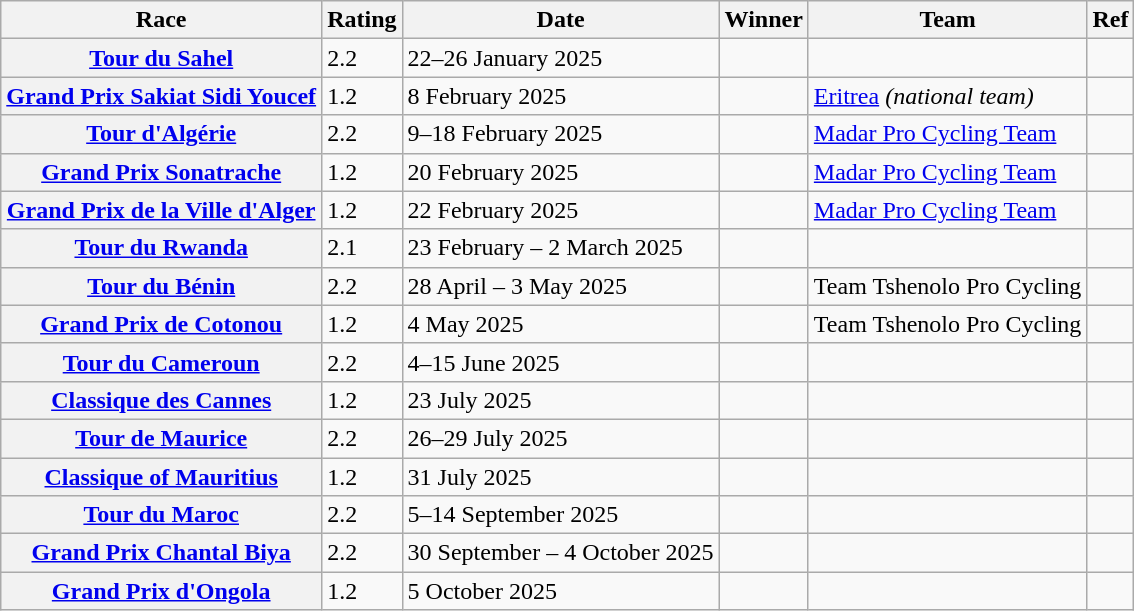<table class="wikitable plainrowheaders">
<tr>
<th scope="col">Race</th>
<th scope="col">Rating</th>
<th scope="col">Date</th>
<th scope="col">Winner</th>
<th scope="col">Team</th>
<th scope="col">Ref</th>
</tr>
<tr>
<th scope="row"> <a href='#'>Tour du Sahel</a></th>
<td>2.2</td>
<td>22–26 January 2025</td>
<td></td>
<td></td>
<td></td>
</tr>
<tr>
<th scope="row"> <a href='#'>Grand Prix Sakiat Sidi Youcef</a></th>
<td>1.2</td>
<td>8 February 2025</td>
<td></td>
<td><a href='#'>Eritrea</a> <em>(national team)</em></td>
<td></td>
</tr>
<tr>
<th scope="row"> <a href='#'>Tour d'Algérie</a></th>
<td>2.2</td>
<td>9–18 February 2025</td>
<td></td>
<td><a href='#'>Madar Pro Cycling Team</a></td>
<td></td>
</tr>
<tr>
<th scope="row"> <a href='#'>Grand Prix Sonatrache</a></th>
<td>1.2</td>
<td>20 February 2025</td>
<td></td>
<td><a href='#'>Madar Pro Cycling Team</a></td>
<td></td>
</tr>
<tr>
<th scope="row"> <a href='#'>Grand Prix de la Ville d'Alger</a></th>
<td>1.2</td>
<td>22 February 2025</td>
<td></td>
<td><a href='#'>Madar Pro Cycling Team</a></td>
<td></td>
</tr>
<tr>
<th scope="row"> <a href='#'>Tour du Rwanda</a></th>
<td>2.1</td>
<td>23 February – 2 March 2025</td>
<td></td>
<td></td>
<td></td>
</tr>
<tr>
<th scope="row"> <a href='#'>Tour du Bénin</a></th>
<td>2.2</td>
<td>28 April – 3 May 2025</td>
<td></td>
<td>Team Tshenolo Pro Cycling</td>
<td></td>
</tr>
<tr>
<th scope="row"> <a href='#'>Grand Prix de Cotonou</a></th>
<td>1.2</td>
<td>4 May 2025</td>
<td></td>
<td>Team Tshenolo Pro Cycling</td>
<td></td>
</tr>
<tr>
<th scope="row"> <a href='#'>Tour du Cameroun</a></th>
<td>2.2</td>
<td>4–15 June 2025</td>
<td></td>
<td></td>
<td></td>
</tr>
<tr>
<th scope="row"> <a href='#'>Classique des Cannes</a></th>
<td>1.2</td>
<td>23 July 2025</td>
<td></td>
<td></td>
<td></td>
</tr>
<tr>
<th scope="row"> <a href='#'>Tour de Maurice</a></th>
<td>2.2</td>
<td>26–29 July 2025</td>
<td></td>
<td></td>
<td></td>
</tr>
<tr>
<th scope="row"> <a href='#'>Classique of Mauritius</a></th>
<td>1.2</td>
<td>31 July 2025</td>
<td></td>
<td></td>
<td></td>
</tr>
<tr>
<th scope="row"> <a href='#'>Tour du Maroc</a></th>
<td>2.2</td>
<td>5–14 September 2025</td>
<td></td>
<td></td>
<td></td>
</tr>
<tr>
<th scope="row"> <a href='#'>Grand Prix Chantal Biya</a></th>
<td>2.2</td>
<td>30 September – 4 October 2025</td>
<td></td>
<td></td>
<td></td>
</tr>
<tr>
<th scope="row"> <a href='#'>Grand Prix d'Ongola</a></th>
<td>1.2</td>
<td>5 October 2025</td>
<td></td>
<td></td>
<td></td>
</tr>
</table>
